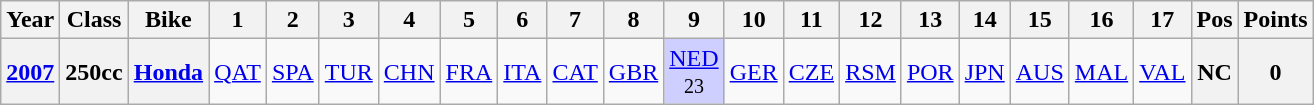<table class="wikitable" style="text-align:center">
<tr>
<th>Year</th>
<th>Class</th>
<th>Bike</th>
<th>1</th>
<th>2</th>
<th>3</th>
<th>4</th>
<th>5</th>
<th>6</th>
<th>7</th>
<th>8</th>
<th>9</th>
<th>10</th>
<th>11</th>
<th>12</th>
<th>13</th>
<th>14</th>
<th>15</th>
<th>16</th>
<th>17</th>
<th>Pos</th>
<th>Points</th>
</tr>
<tr>
<th align="left"><a href='#'>2007</a></th>
<th align="left">250cc</th>
<th align="left"><a href='#'>Honda</a></th>
<td><a href='#'>QAT</a></td>
<td><a href='#'>SPA</a></td>
<td><a href='#'>TUR</a></td>
<td><a href='#'>CHN</a></td>
<td><a href='#'>FRA</a></td>
<td><a href='#'>ITA</a></td>
<td><a href='#'>CAT</a></td>
<td><a href='#'>GBR</a></td>
<td style="background:#cfcfff;"><a href='#'>NED</a><br><small>23</small></td>
<td><a href='#'>GER</a></td>
<td><a href='#'>CZE</a></td>
<td><a href='#'>RSM</a></td>
<td><a href='#'>POR</a></td>
<td><a href='#'>JPN</a></td>
<td><a href='#'>AUS</a></td>
<td><a href='#'>MAL</a></td>
<td><a href='#'>VAL</a></td>
<th>NC</th>
<th>0</th>
</tr>
</table>
